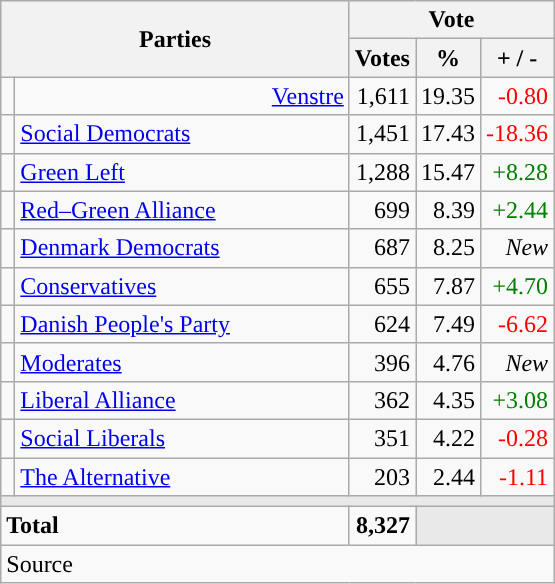<table class="wikitable" style="text-align:right;">
<tr>
<th style="text-align:centre;" rowspan="2" colspan="2" width="225">Parties</th>
<th colspan="3">Vote</th>
</tr>
<tr>
<th width="15">Votes</th>
<th width="15">%</th>
<th width="15">+ / -</th>
</tr>
<tr>
<td width=2 bgcolor=></td>
<td><a href='#'>Venstre</a></td>
<td>1,611</td>
<td>19.35</td>
<td style=color:red;>-0.80</td>
</tr>
<tr>
<td width=2 bgcolor=></td>
<td align=left><a href='#'>Social Democrats</a></td>
<td>1,451</td>
<td>17.43</td>
<td style=color:red;>-18.36</td>
</tr>
<tr>
<td width=2 bgcolor=></td>
<td align=left><a href='#'>Green Left</a></td>
<td>1,288</td>
<td>15.47</td>
<td style=color:green;>+8.28</td>
</tr>
<tr>
<td width=2 bgcolor=></td>
<td align=left><a href='#'>Red–Green Alliance</a></td>
<td>699</td>
<td>8.39</td>
<td style=color:green;>+2.44</td>
</tr>
<tr>
<td width=2 bgcolor=></td>
<td align=left><a href='#'>Denmark Democrats</a></td>
<td>687</td>
<td>8.25</td>
<td><em>New</em></td>
</tr>
<tr>
<td width=2 bgcolor=></td>
<td align=left><a href='#'>Conservatives</a></td>
<td>655</td>
<td>7.87</td>
<td style=color:green;>+4.70</td>
</tr>
<tr>
<td width=2 bgcolor=></td>
<td align=left><a href='#'>Danish People's Party</a></td>
<td>624</td>
<td>7.49</td>
<td style=color:red;>-6.62</td>
</tr>
<tr>
<td width=2 bgcolor=></td>
<td align=left><a href='#'>Moderates</a></td>
<td>396</td>
<td>4.76</td>
<td><em>New</em></td>
</tr>
<tr>
<td width=2 bgcolor=></td>
<td align=left><a href='#'>Liberal Alliance</a></td>
<td>362</td>
<td>4.35</td>
<td style=color:green;>+3.08</td>
</tr>
<tr>
<td width=2 bgcolor=></td>
<td align=left><a href='#'>Social Liberals</a></td>
<td>351</td>
<td>4.22</td>
<td style=color:red;>-0.28</td>
</tr>
<tr>
<td width=2 bgcolor=></td>
<td align=left><a href='#'>The Alternative</a></td>
<td>203</td>
<td>2.44</td>
<td style=color:red;>-1.11</td>
</tr>
<tr>
<td colspan="7" bgcolor="#E9E9E9"></td>
</tr>
<tr>
<td align="left" colspan="2"><strong>Total</strong></td>
<td><strong>8,327</strong></td>
<td bgcolor=#E9E9E9 colspan=2></td>
</tr>
<tr>
<td align="left" colspan="6">Source</td>
</tr>
</table>
